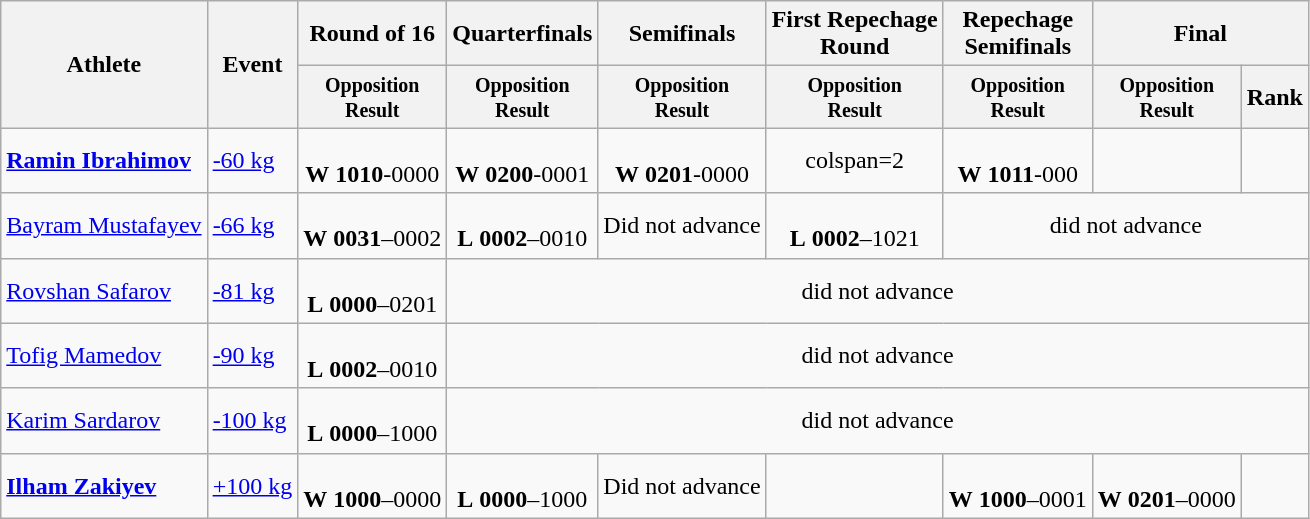<table class="wikitable">
<tr>
<th rowspan="2">Athlete</th>
<th rowspan="2">Event</th>
<th>Round of 16</th>
<th>Quarterfinals</th>
<th>Semifinals</th>
<th>First Repechage <br>Round</th>
<th>Repechage <br>Semifinals</th>
<th colspan="2">Final</th>
</tr>
<tr>
<th style="line-height:1em"><small>Opposition<br>Result</small></th>
<th style="line-height:1em"><small>Opposition<br>Result</small></th>
<th style="line-height:1em"><small>Opposition<br>Result</small></th>
<th style="line-height:1em"><small>Opposition<br>Result</small></th>
<th style="line-height:1em"><small>Opposition<br>Result</small></th>
<th style="line-height:1em"><small>Opposition<br>Result</small></th>
<th style="line-height:1em">Rank</th>
</tr>
<tr align=center>
<td align=left><strong><a href='#'>Ramin Ibrahimov</a></strong></td>
<td align=left><a href='#'>-60 kg</a></td>
<td><br><strong>W</strong> <strong>1010</strong>-0000</td>
<td><br><strong>W</strong> <strong>0200</strong>-0001</td>
<td><br><strong>W</strong> <strong>0201</strong>-0000</td>
<td>colspan=2 </td>
<td><br><strong>W</strong> <strong>1011</strong>-000</td>
<td></td>
</tr>
<tr align=center>
<td align=left><a href='#'>Bayram Mustafayev</a></td>
<td align=left><a href='#'>-66 kg</a></td>
<td><br><strong>W</strong> <strong>0031</strong>–0002</td>
<td><br><strong>L</strong> <strong>0002</strong>–0010</td>
<td>Did not advance</td>
<td><br><strong>L</strong> <strong>0002</strong>–1021</td>
<td colspan=3>did not advance</td>
</tr>
<tr align=center>
<td align=left><a href='#'>Rovshan Safarov</a></td>
<td align=left><a href='#'>-81 kg</a></td>
<td><br><strong>L</strong> <strong>0000</strong>–0201</td>
<td colspan=6>did not advance</td>
</tr>
<tr align=center>
<td align=left><a href='#'>Tofig Mamedov</a></td>
<td align=left><a href='#'>-90 kg</a></td>
<td><br><strong>L</strong> <strong>0002</strong>–0010</td>
<td colspan=6>did not advance</td>
</tr>
<tr align=center>
<td align=left><a href='#'>Karim Sardarov</a></td>
<td align=left><a href='#'>-100 kg</a></td>
<td><br><strong>L</strong> <strong>0000</strong>–1000</td>
<td colspan=6>did not advance</td>
</tr>
<tr align=center>
<td align=left><strong><a href='#'>Ilham Zakiyev</a></strong></td>
<td align=left><a href='#'>+100 kg</a></td>
<td><br><strong>W</strong> <strong>1000</strong>–0000</td>
<td><br><strong>L</strong> <strong>0000</strong>–1000</td>
<td>Did not advance</td>
<td></td>
<td><br><strong>W</strong> <strong>1000</strong>–0001</td>
<td><br><strong>W</strong> <strong>0201</strong>–0000</td>
<td></td>
</tr>
</table>
